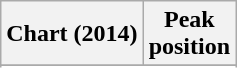<table class="wikitable sortable plainrowheaders" style="text-align:center">
<tr>
<th scope="col">Chart (2014)</th>
<th scope="col">Peak<br>position</th>
</tr>
<tr>
</tr>
<tr>
</tr>
<tr>
</tr>
<tr>
</tr>
<tr>
</tr>
</table>
